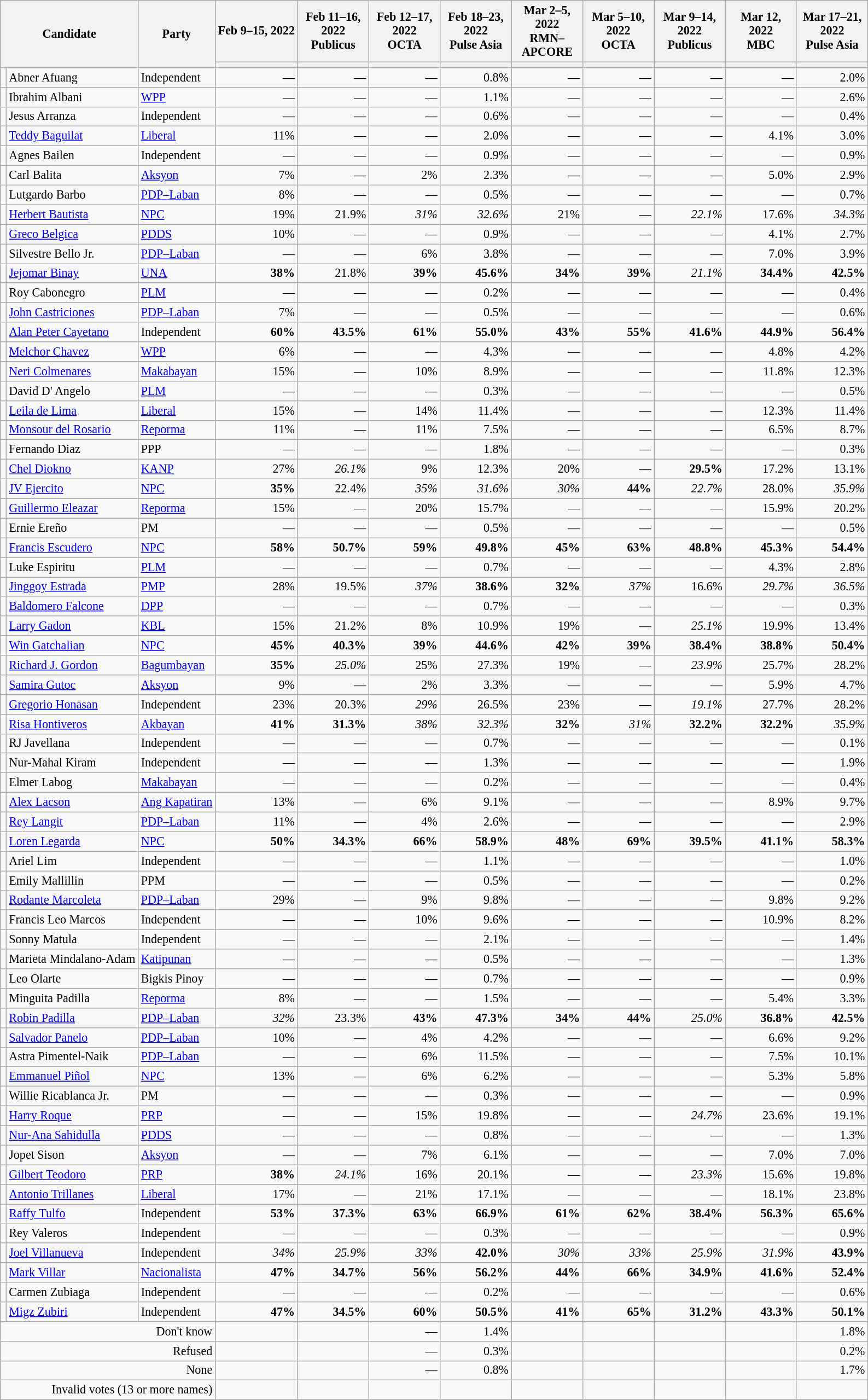<table class="wikitable sortable" style="font-size:92%; text-align:right;">
<tr>
<th colspan="2" rowspan="2" class="unsortable" width="5px">Candidate</th>
<th rowspan="2">Party</th>
<th>Feb 9–15, 2022<br></th>
<th width="80px">Feb 11–16, 2022<br>Publicus</th>
<th width="80px">Feb 12–17, 2022<br>OCTA</th>
<th width="80px">Feb 18–23, 2022<br>Pulse Asia</th>
<th width="80px">Mar 2–5, 2022<br>RMN–APCORE</th>
<th width="80px">Mar 5–10, 2022<br>OCTA</th>
<th width="80px">Mar 9–14, 2022<br>Publicus</th>
<th width="80px">Mar 12, 2022<br>MBC</th>
<th width="80px">Mar 17–21, 2022<br>Pulse Asia</th>
</tr>
<tr>
<th></th>
<th></th>
<th></th>
<th></th>
<th></th>
<th></th>
<th></th>
<th></th>
<th></th>
</tr>
<tr>
<td></td>
<td data-sort-value="Afuang, Abner" align="left">Abner Afuang</td>
<td align="left">Independent</td>
<td>—</td>
<td>—</td>
<td>—</td>
<td>0.8%</td>
<td>—</td>
<td>—</td>
<td>—</td>
<td>—</td>
<td>2.0%</td>
</tr>
<tr>
<td></td>
<td data-sort-value="Albani, Ibrahim" align="left">Ibrahim Albani</td>
<td align="left"><a href='#'>WPP</a></td>
<td>—</td>
<td>—</td>
<td>—</td>
<td>1.1%</td>
<td>—</td>
<td>—</td>
<td>—</td>
<td>—</td>
<td>2.6%</td>
</tr>
<tr>
<td></td>
<td data-sort-value="Arranza, Jesus" align="left">Jesus Arranza</td>
<td align="left">Independent</td>
<td>—</td>
<td>—</td>
<td>—</td>
<td>0.6%</td>
<td>—</td>
<td>—</td>
<td>—</td>
<td>—</td>
<td>0.4%</td>
</tr>
<tr>
<td></td>
<td data-sort-value="Baguilat, Teddy" align="left"><a href='#'>Teddy Baguilat</a></td>
<td align="left"><a href='#'>Liberal</a></td>
<td>11%</td>
<td>—</td>
<td>—</td>
<td>2.0%</td>
<td>—</td>
<td>—</td>
<td>—</td>
<td>4.1%</td>
<td>3.0%</td>
</tr>
<tr>
<td></td>
<td data-sort-value="Bailen, Agnes" align="left">Agnes Bailen</td>
<td align="left">Independent</td>
<td>—</td>
<td>—</td>
<td>—</td>
<td>0.9%</td>
<td>—</td>
<td>—</td>
<td>—</td>
<td>—</td>
<td>0.9%</td>
</tr>
<tr>
<td></td>
<td data-sort-value="Balita, Carl" align="left">Carl Balita</td>
<td align="left"><a href='#'>Aksyon</a></td>
<td>7%</td>
<td>—</td>
<td>2%</td>
<td>2.3%</td>
<td>—</td>
<td>—</td>
<td>—</td>
<td>5.0%</td>
<td>2.9%</td>
</tr>
<tr>
<td></td>
<td data-sort-value="Barbo, Lutgardo" align="left">Lutgardo Barbo</td>
<td align="left"><a href='#'>PDP–Laban</a></td>
<td>8%</td>
<td>—</td>
<td>—</td>
<td>0.5%</td>
<td>—</td>
<td>—</td>
<td>—</td>
<td>—</td>
<td>0.7%</td>
</tr>
<tr>
<td></td>
<td data-sort-value="Bautista, Herbert" align="left"><a href='#'>Herbert Bautista</a></td>
<td align="left"><a href='#'>NPC</a></td>
<td>19%</td>
<td>21.9%</td>
<td><em>31%</em></td>
<td><em>32.6%</em></td>
<td>21%</td>
<td>—</td>
<td><em>22.1%</em></td>
<td>17.6%</td>
<td><em>34.3%</em></td>
</tr>
<tr>
<td></td>
<td data-sort-value="Belgica, Greco" align="left"><a href='#'>Greco Belgica</a></td>
<td align="left"><a href='#'>PDDS</a></td>
<td>10%</td>
<td>—</td>
<td>—</td>
<td>0.9%</td>
<td>—</td>
<td>—</td>
<td>—</td>
<td>4.1%</td>
<td>2.7%</td>
</tr>
<tr>
<td></td>
<td data-sort-value="Bello, Silvestre Jr." align="left">Silvestre Bello Jr.</td>
<td align="left"><a href='#'>PDP–Laban</a></td>
<td>—</td>
<td>—</td>
<td>6%</td>
<td>3.8%</td>
<td>—</td>
<td>—</td>
<td>—</td>
<td>7.0%</td>
<td>3.9%</td>
</tr>
<tr>
<td></td>
<td data-sort-value="Binay, Jejomar" align="left"><a href='#'>Jejomar Binay</a></td>
<td align="left"><a href='#'>UNA</a></td>
<td><strong>38%</strong></td>
<td>21.8%</td>
<td><strong>39%</strong></td>
<td><strong>45.6%</strong></td>
<td><strong>34%</strong></td>
<td><strong>39%</strong></td>
<td><em>21.1%</em></td>
<td><strong>34.4%</strong></td>
<td><strong>42.5%</strong></td>
</tr>
<tr>
<td></td>
<td data-sort-value="Cabonegro, Roy" align="left">Roy Cabonegro</td>
<td align="left"><a href='#'>PLM</a></td>
<td>—</td>
<td>—</td>
<td>—</td>
<td>0.2%</td>
<td>—</td>
<td>—</td>
<td>—</td>
<td>—</td>
<td>0.4%</td>
</tr>
<tr>
<td></td>
<td data-sort-value="Castriciones, John" align="left"><a href='#'>John Castriciones</a></td>
<td align="left"><a href='#'>PDP–Laban</a></td>
<td>7%</td>
<td>—</td>
<td>—</td>
<td>0.5%</td>
<td>—</td>
<td>—</td>
<td>—</td>
<td>—</td>
<td>0.6%</td>
</tr>
<tr>
<td></td>
<td data-sort-value="Cayetano, Alan Peter" align="left"><a href='#'>Alan Peter Cayetano</a></td>
<td align="left">Independent</td>
<td><strong>60%</strong></td>
<td><strong>43.5%</strong></td>
<td><strong>61%</strong></td>
<td><strong>55.0%</strong></td>
<td><strong>43%</strong></td>
<td><strong>55%</strong></td>
<td><strong>41.6%</strong></td>
<td><strong>44.9%</strong></td>
<td><strong>56.4%</strong></td>
</tr>
<tr>
<td></td>
<td data-sort-value="Chavez, Melchor" align="left"><a href='#'>Melchor Chavez</a></td>
<td align="left"><a href='#'>WPP</a></td>
<td>6%</td>
<td>—</td>
<td>—</td>
<td>4.3%</td>
<td>—</td>
<td>—</td>
<td>—</td>
<td>4.8%</td>
<td>4.2%</td>
</tr>
<tr>
<td></td>
<td data-sort-value="Colmenares, Neri" align="left"><a href='#'>Neri Colmenares</a></td>
<td align="left"><a href='#'>Makabayan</a></td>
<td>15%</td>
<td>—</td>
<td>10%</td>
<td>8.9%</td>
<td>—</td>
<td>—</td>
<td>—</td>
<td>11.8%</td>
<td>12.3%</td>
</tr>
<tr>
<td></td>
<td data-sort-value="D' Angelo, David" align="left">David D' Angelo</td>
<td align="left"><a href='#'>PLM</a></td>
<td>—</td>
<td>—</td>
<td>—</td>
<td>0.3%</td>
<td>—</td>
<td>—</td>
<td>—</td>
<td>—</td>
<td>0.5%</td>
</tr>
<tr>
<td></td>
<td data-sort-value="De Lima, Leila" align="left"><a href='#'>Leila de Lima</a></td>
<td align="left"><a href='#'>Liberal</a></td>
<td>15%</td>
<td>—</td>
<td>14%</td>
<td>11.4%</td>
<td>—</td>
<td>—</td>
<td>—</td>
<td>12.3%</td>
<td>11.4%</td>
</tr>
<tr>
<td></td>
<td data-sort-value="Del Rosario, Monsour" align="left"><a href='#'>Monsour del Rosario</a></td>
<td align="left"><a href='#'>Reporma</a></td>
<td>11%</td>
<td>—</td>
<td>11%</td>
<td>7.5%</td>
<td>—</td>
<td>—</td>
<td>—</td>
<td>6.5%</td>
<td>8.7%</td>
</tr>
<tr>
<td></td>
<td data-sort-value="Diaz, Fernando" align="left">Fernando Diaz</td>
<td align="left">PPP</td>
<td>—</td>
<td>—</td>
<td>—</td>
<td>1.8%</td>
<td>—</td>
<td>—</td>
<td>—</td>
<td>—</td>
<td>0.3%</td>
</tr>
<tr>
<td></td>
<td data-sort-value="Diokno, Chel" align="left"><a href='#'>Chel Diokno</a></td>
<td align="left"><a href='#'>KANP</a></td>
<td>27%</td>
<td><em>26.1%</em></td>
<td>9%</td>
<td>12.3%</td>
<td>20%</td>
<td>—</td>
<td><strong>29.5%</strong></td>
<td>17.2%</td>
<td>13.1%</td>
</tr>
<tr>
<td></td>
<td data-sort-value="Ejercito, JV" align="left"><a href='#'>JV Ejercito</a></td>
<td align="left"><a href='#'>NPC</a></td>
<td><strong>35%</strong></td>
<td>22.4%</td>
<td><em>35%</em></td>
<td><em>31.6%</em></td>
<td><em>30%</em></td>
<td><strong>44%</strong></td>
<td><em>22.7%</em></td>
<td>28.0%</td>
<td><em>35.9%</em></td>
</tr>
<tr>
<td></td>
<td data-sort-value="Eleazar, Guillermo" align="left"><a href='#'>Guillermo Eleazar</a></td>
<td align="left"><a href='#'>Reporma</a></td>
<td>15%</td>
<td>—</td>
<td>20%</td>
<td>15.7%</td>
<td>—</td>
<td>—</td>
<td>—</td>
<td>15.9%</td>
<td>20.2%</td>
</tr>
<tr>
<td></td>
<td data-sort-value="Ereño, Ernie" align="left">Ernie Ereño</td>
<td align="left">PM</td>
<td>—</td>
<td>—</td>
<td>—</td>
<td>0.5%</td>
<td>—</td>
<td>—</td>
<td>—</td>
<td>—</td>
<td>0.5%</td>
</tr>
<tr>
<td></td>
<td data-sort-value="Escudero, Francis" align="left"><a href='#'>Francis Escudero</a></td>
<td align="left"><a href='#'>NPC</a></td>
<td><strong>58%</strong></td>
<td><strong>50.7%</strong></td>
<td><strong>59%</strong></td>
<td><strong>49.8%</strong></td>
<td><strong>45%</strong></td>
<td><strong>63%</strong></td>
<td><strong>48.8%</strong></td>
<td><strong>45.3%</strong></td>
<td><strong>54.4%</strong></td>
</tr>
<tr>
<td></td>
<td data-sort-value="Espiritu, Luke" align="left">Luke Espiritu</td>
<td align="left"><a href='#'>PLM</a></td>
<td>—</td>
<td>—</td>
<td>—</td>
<td>0.7%</td>
<td>—</td>
<td>—</td>
<td>—</td>
<td>4.3%</td>
<td>2.8%</td>
</tr>
<tr>
<td></td>
<td data-sort-value="Estrada, Jinggoy" align="left"><a href='#'>Jinggoy Estrada</a></td>
<td align="left"><a href='#'>PMP</a></td>
<td>28%</td>
<td>19.5%</td>
<td><em>37%</em></td>
<td><strong>38.6%</strong></td>
<td><strong>32%</strong></td>
<td><em>37%</em></td>
<td>16.6%</td>
<td><em>29.7%</em></td>
<td><em>36.5%</em></td>
</tr>
<tr>
<td></td>
<td data-sort-value="Falcone, Baldomero" align="left"><a href='#'>Baldomero Falcone</a></td>
<td align="left"><a href='#'>DPP</a></td>
<td>—</td>
<td>—</td>
<td>—</td>
<td>0.7%</td>
<td>—</td>
<td>—</td>
<td>—</td>
<td>—</td>
<td>0.3%</td>
</tr>
<tr>
<td></td>
<td data-sort-value="Gadon, Larry" align="left"><a href='#'>Larry Gadon</a></td>
<td align="left"><a href='#'>KBL</a></td>
<td>15%</td>
<td>21.2%</td>
<td>8%</td>
<td>10.9%</td>
<td>19%</td>
<td>—</td>
<td><em>25.1%</em></td>
<td>19.9%</td>
<td>13.4%</td>
</tr>
<tr>
<td></td>
<td data-sort-value="Gatchalian, Win" align="left"><a href='#'>Win Gatchalian</a></td>
<td align="left"><a href='#'>NPC</a></td>
<td><strong>45%</strong></td>
<td><strong>40.3%</strong></td>
<td><strong>39%</strong></td>
<td><strong>44.6%</strong></td>
<td><strong>42%</strong></td>
<td><strong>39%</strong></td>
<td><strong>38.4%</strong></td>
<td><strong>38.8%</strong></td>
<td><strong>50.4%</strong></td>
</tr>
<tr>
<td></td>
<td data-sort-value="Gordon, Richard J." align="left"><a href='#'>Richard J. Gordon</a></td>
<td align="left"><a href='#'>Bagumbayan</a></td>
<td><strong>35%</strong></td>
<td><em>25.0%</em></td>
<td>25%</td>
<td>27.3%</td>
<td>19%</td>
<td>—</td>
<td><em>23.9%</em></td>
<td>25.7%</td>
<td>28.2%</td>
</tr>
<tr>
<td></td>
<td data-sort-value="Gutoc, Samira" align="left"><a href='#'>Samira Gutoc</a></td>
<td align="left"><a href='#'>Aksyon</a></td>
<td>9%</td>
<td>—</td>
<td>2%</td>
<td>3.3%</td>
<td>—</td>
<td>—</td>
<td>—</td>
<td>5.9%</td>
<td>4.7%</td>
</tr>
<tr>
<td></td>
<td data-sort-value="Honasan, Gregorio" align="left"><a href='#'>Gregorio Honasan</a></td>
<td align="left">Independent</td>
<td>23%</td>
<td>20.3%</td>
<td><em>29%</em></td>
<td>26.5%</td>
<td>23%</td>
<td>—</td>
<td><em>19.1%</em></td>
<td>27.7%</td>
<td>28.2%</td>
</tr>
<tr>
<td></td>
<td data-sort-value="Hontiveros, Risa" align="left"><a href='#'>Risa Hontiveros</a></td>
<td align="left"><a href='#'>Akbayan</a></td>
<td><strong>41%</strong></td>
<td><strong>31.3%</strong></td>
<td><em>38%</em></td>
<td><em>32.3%</em></td>
<td><strong>32%</strong></td>
<td><em>31%</em></td>
<td><strong>32.2%</strong></td>
<td><strong>32.2%</strong></td>
<td><em>35.9%</em></td>
</tr>
<tr>
<td></td>
<td data-sort-value="Javellana, RJ" align="left">RJ Javellana</td>
<td align="left">Independent</td>
<td>—</td>
<td>—</td>
<td>—</td>
<td>0.7%</td>
<td>—</td>
<td>—</td>
<td>—</td>
<td>—</td>
<td>0.1%</td>
</tr>
<tr>
<td></td>
<td data-sort-value="Kiram, Nur-Mahal" align="left">Nur-Mahal Kiram</td>
<td align="left">Independent</td>
<td>—</td>
<td>—</td>
<td>—</td>
<td>1.3%</td>
<td>—</td>
<td>—</td>
<td>—</td>
<td>—</td>
<td>1.9%</td>
</tr>
<tr>
<td></td>
<td data-sort-value="Labog, Elmer" align="left">Elmer Labog</td>
<td align="left"><a href='#'>Makabayan</a></td>
<td>—</td>
<td>—</td>
<td>—</td>
<td>0.2%</td>
<td>—</td>
<td>—</td>
<td>—</td>
<td>—</td>
<td>0.4%</td>
</tr>
<tr>
<td></td>
<td data-sort-value="Lacson, Alex" align="left"><a href='#'>Alex Lacson</a></td>
<td align="left"><a href='#'>Ang Kapatiran</a></td>
<td>13%</td>
<td>—</td>
<td>6%</td>
<td>9.1%</td>
<td>—</td>
<td>—</td>
<td>—</td>
<td>8.9%</td>
<td>9.7%</td>
</tr>
<tr>
<td></td>
<td data-sort-value="Langit, Rey" align="left"><a href='#'>Rey Langit</a></td>
<td align="left"><a href='#'>PDP–Laban</a></td>
<td>11%</td>
<td>—</td>
<td>4%</td>
<td>2.6%</td>
<td>—</td>
<td>—</td>
<td>—</td>
<td>—</td>
<td>2.9%</td>
</tr>
<tr>
<td></td>
<td data-sort-value="Legarda, Loren" align="left"><a href='#'>Loren Legarda</a></td>
<td align="left"><a href='#'>NPC</a></td>
<td><strong>50%</strong></td>
<td><strong>34.3%</strong></td>
<td><strong>66%</strong></td>
<td><strong>58.9%</strong></td>
<td><strong>48%</strong></td>
<td><strong>69%</strong></td>
<td><strong>39.5%</strong></td>
<td><strong>41.1%</strong></td>
<td><strong>58.3%</strong></td>
</tr>
<tr>
<td></td>
<td data-sort-value="Lim, Ariel" align="left">Ariel Lim</td>
<td align="left">Independent</td>
<td>—</td>
<td>—</td>
<td>—</td>
<td>1.1%</td>
<td>—</td>
<td>—</td>
<td>—</td>
<td>—</td>
<td>1.0%</td>
</tr>
<tr>
<td></td>
<td data-sort-value="Mallillin, Emily" align="left">Emily Mallillin</td>
<td align="left">PPM</td>
<td>—</td>
<td>—</td>
<td>—</td>
<td>0.5%</td>
<td>—</td>
<td>—</td>
<td>—</td>
<td>—</td>
<td>0.2%</td>
</tr>
<tr>
<td></td>
<td data-sort-value="Marcoleta, Rodante" align="left"><a href='#'>Rodante Marcoleta</a></td>
<td align="left"><a href='#'>PDP–Laban</a></td>
<td>29%</td>
<td>—</td>
<td>9%</td>
<td>9.8%</td>
<td>—</td>
<td>—</td>
<td>—</td>
<td>9.8%</td>
<td>9.2%</td>
</tr>
<tr>
<td></td>
<td data-sort-value="Marcos, Francis Leo" align="left">Francis Leo Marcos</td>
<td align="left">Independent</td>
<td>—</td>
<td>—</td>
<td>10%</td>
<td>9.6%</td>
<td>—</td>
<td>—</td>
<td>—</td>
<td>10.9%</td>
<td>8.2%</td>
</tr>
<tr>
<td></td>
<td data-sort-value="Matula, Sonny" align="left">Sonny Matula</td>
<td align="left">Independent</td>
<td>—</td>
<td>—</td>
<td>—</td>
<td>2.1%</td>
<td>—</td>
<td>—</td>
<td>—</td>
<td>—</td>
<td>1.4%</td>
</tr>
<tr>
<td></td>
<td data-sort-value="Mindalano-Adam, Marieta" align="left">Marieta Mindalano-Adam</td>
<td align="left"><a href='#'>Katipunan</a></td>
<td>—</td>
<td>—</td>
<td>—</td>
<td>0.5%</td>
<td>—</td>
<td>—</td>
<td>—</td>
<td>—</td>
<td>1.3%</td>
</tr>
<tr>
<td></td>
<td data-sort-value="Olarte, Leo" align="left">Leo Olarte</td>
<td align="left">Bigkis Pinoy</td>
<td>—</td>
<td>—</td>
<td>—</td>
<td>0.7%</td>
<td>—</td>
<td>—</td>
<td>—</td>
<td>—</td>
<td>0.9%</td>
</tr>
<tr>
<td></td>
<td data-sort-value="Padilla, Minguita" align="left">Minguita Padilla</td>
<td align="left"><a href='#'>Reporma</a></td>
<td>8%</td>
<td>—</td>
<td>—</td>
<td>1.5%</td>
<td>—</td>
<td>—</td>
<td>—</td>
<td>5.4%</td>
<td>3.3%</td>
</tr>
<tr>
<td></td>
<td data-sort-value="Padilla, Robin" align="left"><a href='#'>Robin Padilla</a></td>
<td align="left"><a href='#'>PDP–Laban</a></td>
<td><em>32%</em></td>
<td>23.3%</td>
<td><strong>43%</strong></td>
<td><strong>47.3%</strong></td>
<td><strong>34%</strong></td>
<td><strong>44%</strong></td>
<td><em>25.0%</em></td>
<td><strong>36.8%</strong></td>
<td><strong>42.5%</strong></td>
</tr>
<tr>
<td></td>
<td data-sort-value="Panelo, Salvador" align="left"><a href='#'>Salvador Panelo</a></td>
<td align="left"><a href='#'>PDP–Laban</a></td>
<td>10%</td>
<td>—</td>
<td>4%</td>
<td>4.2%</td>
<td>—</td>
<td>—</td>
<td>—</td>
<td>6.6%</td>
<td>9.2%</td>
</tr>
<tr>
<td></td>
<td data-sort-value="Pimentel, Astra" align="left">Astra Pimentel-Naik</td>
<td align="left"><a href='#'>PDP–Laban</a></td>
<td>—</td>
<td>—</td>
<td>6%</td>
<td>11.5%</td>
<td>—</td>
<td>—</td>
<td>—</td>
<td>7.5%</td>
<td>10.1%</td>
</tr>
<tr>
<td></td>
<td data-sort-value="Piñol, Emmanuel" align="left"><a href='#'>Emmanuel Piñol</a></td>
<td align="left"><a href='#'>NPC</a></td>
<td>13%</td>
<td>—</td>
<td>6%</td>
<td>6.2%</td>
<td>—</td>
<td>—</td>
<td>—</td>
<td>5.3%</td>
<td>5.8%</td>
</tr>
<tr>
<td></td>
<td data-sort-value="Ricablanca, Willie Jr." align="left">Willie Ricablanca Jr.</td>
<td align="left">PM</td>
<td>—</td>
<td>—</td>
<td>—</td>
<td>0.3%</td>
<td>—</td>
<td>—</td>
<td>—</td>
<td>—</td>
<td>0.9%</td>
</tr>
<tr>
<td></td>
<td data-sort-value="Roque, Harry" align="left"><a href='#'>Harry Roque</a></td>
<td align="left"><a href='#'>PRP</a></td>
<td>—</td>
<td>—</td>
<td>15%</td>
<td>19.8%</td>
<td>—</td>
<td>—</td>
<td><em>24.7%</em></td>
<td>23.6%</td>
<td>19.1%</td>
</tr>
<tr>
<td></td>
<td data-sort-value="Sahidulla, Nur-Ana" align="left"><a href='#'>Nur-Ana Sahidulla</a></td>
<td align="left"><a href='#'>PDDS</a></td>
<td>—</td>
<td>—</td>
<td>—</td>
<td>0.8%</td>
<td>—</td>
<td>—</td>
<td>—</td>
<td>—</td>
<td>1.3%</td>
</tr>
<tr>
<td></td>
<td data-sort-value="Sison, Jopet" align="left">Jopet Sison</td>
<td align="left"><a href='#'>Aksyon</a></td>
<td>—</td>
<td>—</td>
<td>7%</td>
<td>6.1%</td>
<td>—</td>
<td>—</td>
<td>—</td>
<td>7.0%</td>
<td>7.0%</td>
</tr>
<tr>
<td></td>
<td data-sort-value="Teodoro, Gilbert" align="left"><a href='#'>Gilbert Teodoro</a></td>
<td align="left"><a href='#'>PRP</a></td>
<td><strong>38%</strong></td>
<td><em>24.1%</em></td>
<td>16%</td>
<td>20.1%</td>
<td>—</td>
<td>—</td>
<td><em>23.3%</em></td>
<td>15.6%</td>
<td>19.8%</td>
</tr>
<tr>
<td></td>
<td data-sort-value="Trillanes, Antonio" align="left"><a href='#'>Antonio Trillanes</a></td>
<td align="left"><a href='#'>Liberal</a></td>
<td>17%</td>
<td>—</td>
<td>21%</td>
<td>17.1%</td>
<td>—</td>
<td>—</td>
<td>—</td>
<td>18.1%</td>
<td>23.8%</td>
</tr>
<tr>
<td></td>
<td data-sort-value="Tulfo, Raffy" align="left"><a href='#'>Raffy Tulfo</a></td>
<td align="left">Independent</td>
<td><strong>53%</strong></td>
<td><strong>37.3%</strong></td>
<td><strong>63%</strong></td>
<td><strong>66.9%</strong></td>
<td><strong>61%</strong></td>
<td><strong>62%</strong></td>
<td><strong>38.4%</strong></td>
<td><strong>56.3%</strong></td>
<td><strong>65.6%</strong></td>
</tr>
<tr>
<td></td>
<td data-sort-value="Valeros, Rey" align="left">Rey Valeros</td>
<td align="left">Independent</td>
<td>—</td>
<td>—</td>
<td>—</td>
<td>0.3%</td>
<td>—</td>
<td>—</td>
<td>—</td>
<td>—</td>
<td>0.9%</td>
</tr>
<tr>
<td></td>
<td data-sort-value="Villanueva, Joel" align="left"><a href='#'>Joel Villanueva</a></td>
<td align="left">Independent</td>
<td><em>34%</em></td>
<td><em>25.9%</em></td>
<td><em>33%</em></td>
<td><strong>42.0%</strong></td>
<td><em>30%</em></td>
<td><em>33%</em></td>
<td><em>25.9%</em></td>
<td><em>31.9%</em></td>
<td><strong>43.9%</strong></td>
</tr>
<tr>
<td></td>
<td data-sort-value="Villar, Mark" align="left"><a href='#'>Mark Villar</a></td>
<td align="left"><a href='#'>Nacionalista</a></td>
<td><strong>47%</strong></td>
<td><strong>34.7%</strong></td>
<td><strong>56%</strong></td>
<td><strong>56.2%</strong></td>
<td><strong>44%</strong></td>
<td><strong>66%</strong></td>
<td><strong>34.9%</strong></td>
<td><strong>41.6%</strong></td>
<td><strong>52.4%</strong></td>
</tr>
<tr>
<td></td>
<td data-sort-value="Zubiaga, Carmen" align="left">Carmen Zubiaga</td>
<td align="left">Independent</td>
<td>—</td>
<td>—</td>
<td>—</td>
<td>0.2%</td>
<td>—</td>
<td>—</td>
<td>—</td>
<td>—</td>
<td>0.6%</td>
</tr>
<tr>
<td></td>
<td data-sort-value="Zubiri, Juan Miguel" align="left"><a href='#'>Migz Zubiri</a></td>
<td align="left">Independent</td>
<td><strong>47%</strong></td>
<td><strong>34.5%</strong></td>
<td><strong>60%</strong></td>
<td><strong>50.5%</strong></td>
<td><strong>41%</strong></td>
<td><strong>65%</strong></td>
<td><strong>31.2%</strong></td>
<td><strong>43.3%</strong></td>
<td><strong>50.1%</strong></td>
</tr>
<tr>
</tr>
<tr class="sortbottom">
<td colspan="3">Don't know</td>
<td></td>
<td></td>
<td>—</td>
<td>1.4%</td>
<td></td>
<td></td>
<td></td>
<td></td>
<td>1.8%</td>
</tr>
<tr class="sortbottom">
<td colspan="3">Refused</td>
<td></td>
<td></td>
<td>—</td>
<td>0.3%</td>
<td></td>
<td></td>
<td></td>
<td></td>
<td>0.2%</td>
</tr>
<tr class="sortbottom">
<td colspan="3">None</td>
<td></td>
<td></td>
<td>—</td>
<td>0.8%</td>
<td></td>
<td></td>
<td></td>
<td></td>
<td>1.7%</td>
</tr>
<tr class="sortbottom">
<td colspan="3">Invalid votes (13 or more names)</td>
<td></td>
<td></td>
<td></td>
<td></td>
<td></td>
<td></td>
<td></td>
<td></td>
<td></td>
</tr>
</table>
